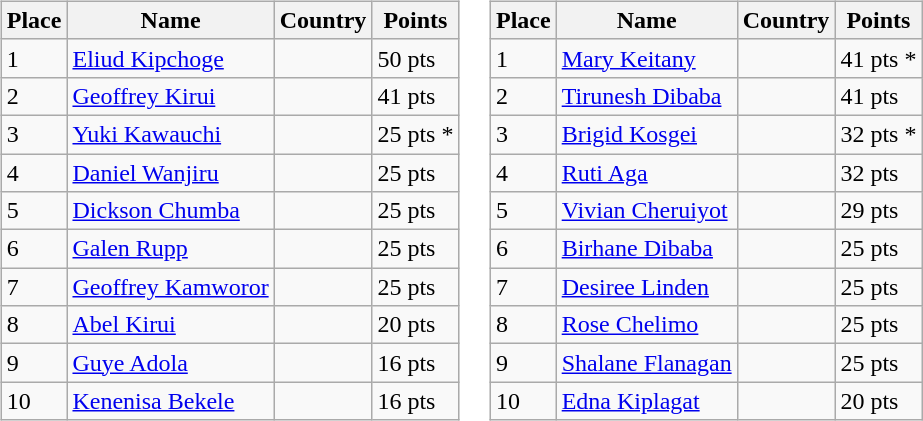<table>
<tr valign="top">
<td><br><table class="wikitable">
<tr>
<th>Place</th>
<th>Name</th>
<th>Country</th>
<th>Points</th>
</tr>
<tr>
<td>1</td>
<td><a href='#'>Eliud Kipchoge</a></td>
<td></td>
<td>50 pts</td>
</tr>
<tr>
<td>2</td>
<td><a href='#'>Geoffrey Kirui</a></td>
<td></td>
<td>41 pts</td>
</tr>
<tr>
<td>3</td>
<td><a href='#'>Yuki Kawauchi</a></td>
<td></td>
<td>25 pts *</td>
</tr>
<tr>
<td>4</td>
<td><a href='#'>Daniel Wanjiru</a></td>
<td></td>
<td>25 pts</td>
</tr>
<tr>
<td>5</td>
<td><a href='#'>Dickson Chumba</a></td>
<td></td>
<td>25 pts</td>
</tr>
<tr>
<td>6</td>
<td><a href='#'>Galen Rupp</a></td>
<td></td>
<td>25 pts</td>
</tr>
<tr>
<td>7</td>
<td><a href='#'>Geoffrey Kamworor</a></td>
<td></td>
<td>25 pts</td>
</tr>
<tr>
<td>8</td>
<td><a href='#'>Abel Kirui</a></td>
<td></td>
<td>20 pts</td>
</tr>
<tr>
<td>9</td>
<td><a href='#'>Guye Adola</a></td>
<td></td>
<td>16 pts</td>
</tr>
<tr>
<td>10</td>
<td><a href='#'>Kenenisa Bekele</a></td>
<td></td>
<td>16 pts</td>
</tr>
</table>
</td>
<td><br><table class="wikitable">
<tr>
<th>Place</th>
<th>Name</th>
<th>Country</th>
<th>Points</th>
</tr>
<tr>
<td>1</td>
<td><a href='#'>Mary Keitany</a></td>
<td></td>
<td>41 pts *</td>
</tr>
<tr>
<td>2</td>
<td><a href='#'>Tirunesh Dibaba</a></td>
<td></td>
<td>41 pts</td>
</tr>
<tr>
<td>3</td>
<td><a href='#'>Brigid Kosgei</a></td>
<td></td>
<td>32 pts *</td>
</tr>
<tr>
<td>4</td>
<td><a href='#'>Ruti Aga</a></td>
<td></td>
<td>32 pts</td>
</tr>
<tr>
<td>5</td>
<td><a href='#'>Vivian Cheruiyot</a></td>
<td></td>
<td>29 pts</td>
</tr>
<tr>
<td>6</td>
<td><a href='#'>Birhane Dibaba</a></td>
<td></td>
<td>25 pts</td>
</tr>
<tr>
<td>7</td>
<td><a href='#'>Desiree Linden</a></td>
<td></td>
<td>25 pts</td>
</tr>
<tr>
<td>8</td>
<td><a href='#'>Rose Chelimo</a></td>
<td></td>
<td>25 pts</td>
</tr>
<tr>
<td>9</td>
<td><a href='#'>Shalane Flanagan</a></td>
<td></td>
<td>25 pts</td>
</tr>
<tr>
<td>10</td>
<td><a href='#'>Edna Kiplagat</a></td>
<td></td>
<td>20 pts</td>
</tr>
</table>
</td>
</tr>
</table>
